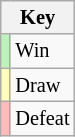<table class="wikitable" style="font-size: 85%">
<tr>
<th colspan="2">Key</th>
</tr>
<tr>
<td bgcolor=#BBF3BB></td>
<td>Win</td>
</tr>
<tr>
<td bgcolor=#FFFFBB></td>
<td>Draw</td>
</tr>
<tr>
<td bgcolor=#FFBBBB></td>
<td>Defeat</td>
</tr>
</table>
